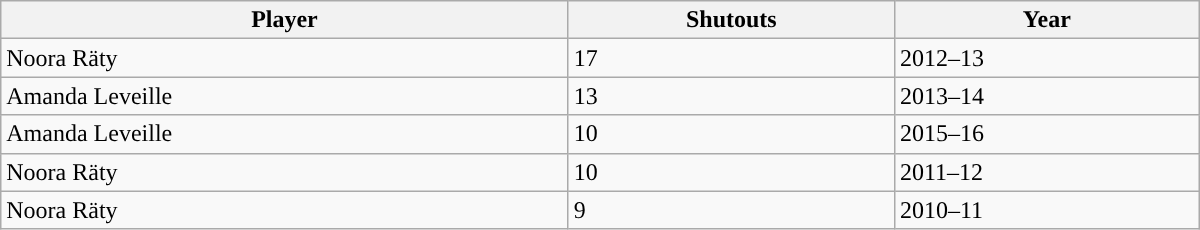<table class="wikitable" style="width: 50em">
<tr>
<th>Player</th>
<th>Shutouts</th>
<th>Year</th>
</tr>
<tr>
<td>Noora Räty</td>
<td>17</td>
<td>2012–13</td>
</tr>
<tr>
<td>Amanda Leveille</td>
<td>13</td>
<td>2013–14</td>
</tr>
<tr>
<td>Amanda Leveille</td>
<td>10</td>
<td>2015–16</td>
</tr>
<tr>
<td>Noora Räty</td>
<td>10</td>
<td>2011–12</td>
</tr>
<tr>
<td>Noora Räty</td>
<td>9</td>
<td>2010–11</td>
</tr>
</table>
